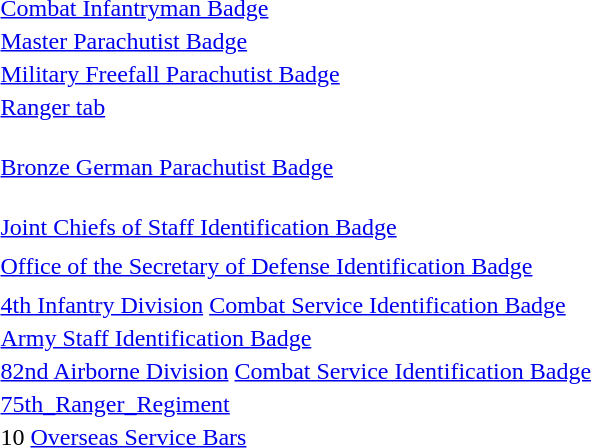<table>
<tr>
<td> <a href='#'>Combat Infantryman Badge</a></td>
</tr>
<tr>
<td> <a href='#'>Master Parachutist Badge</a></td>
</tr>
<tr>
<td><a href='#'>Military Freefall Parachutist Badge</a></td>
</tr>
<tr>
<td> <a href='#'>Ranger tab</a></td>
</tr>
<tr>
<td><br><a href='#'>Bronze German Parachutist Badge</a></td>
</tr>
<tr>
<td><br><a href='#'>Joint Chiefs of Staff Identification Badge</a></td>
</tr>
<tr>
<td></td>
</tr>
<tr>
<td><a href='#'>Office of the Secretary of Defense Identification Badge</a></td>
</tr>
<tr>
<td></td>
</tr>
<tr>
<td><a href='#'>4th Infantry Division</a> <a href='#'>Combat Service Identification Badge</a></td>
</tr>
<tr>
<td> <a href='#'>Army Staff Identification Badge</a></td>
</tr>
<tr>
<td> <a href='#'>82nd Airborne Division</a> <a href='#'>Combat Service Identification Badge</a></td>
</tr>
<tr>
<td><a href='#'>75th_Ranger_Regiment</a></td>
</tr>
<tr>
<td> 10 <a href='#'>Overseas Service Bars</a></td>
</tr>
</table>
